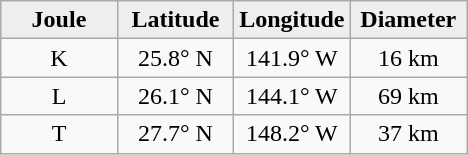<table class="wikitable">
<tr>
<th width="25%" style="background:#eeeeee;">Joule</th>
<th width="25%" style="background:#eeeeee;">Latitude</th>
<th width="25%" style="background:#eeeeee;">Longitude</th>
<th width="25%" style="background:#eeeeee;">Diameter</th>
</tr>
<tr>
<td align="center">K</td>
<td align="center">25.8° N</td>
<td align="center">141.9° W</td>
<td align="center">16 km</td>
</tr>
<tr>
<td align="center">L</td>
<td align="center">26.1° N</td>
<td align="center">144.1° W</td>
<td align="center">69 km</td>
</tr>
<tr>
<td align="center">T</td>
<td align="center">27.7° N</td>
<td align="center">148.2° W</td>
<td align="center">37 km</td>
</tr>
</table>
